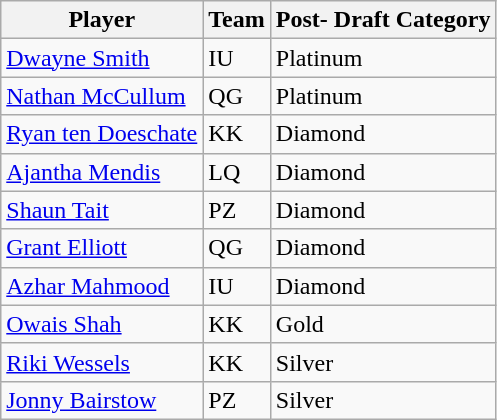<table class="wikitable">
<tr>
<th>Player</th>
<th>Team</th>
<th>Post- Draft Category</th>
</tr>
<tr>
<td><a href='#'>Dwayne Smith</a></td>
<td>IU</td>
<td>Platinum</td>
</tr>
<tr>
<td><a href='#'>Nathan McCullum</a></td>
<td>QG</td>
<td>Platinum</td>
</tr>
<tr>
<td><a href='#'>Ryan ten Doeschate</a></td>
<td>KK</td>
<td>Diamond</td>
</tr>
<tr>
<td><a href='#'>Ajantha Mendis</a></td>
<td>LQ</td>
<td>Diamond</td>
</tr>
<tr>
<td><a href='#'>Shaun Tait</a></td>
<td>PZ</td>
<td>Diamond</td>
</tr>
<tr>
<td><a href='#'>Grant Elliott</a></td>
<td>QG</td>
<td>Diamond</td>
</tr>
<tr>
<td><a href='#'>Azhar Mahmood</a></td>
<td>IU</td>
<td>Diamond</td>
</tr>
<tr>
<td><a href='#'>Owais Shah</a></td>
<td>KK</td>
<td>Gold</td>
</tr>
<tr>
<td><a href='#'>Riki Wessels</a></td>
<td>KK</td>
<td>Silver</td>
</tr>
<tr>
<td><a href='#'>Jonny Bairstow</a></td>
<td>PZ</td>
<td>Silver</td>
</tr>
</table>
